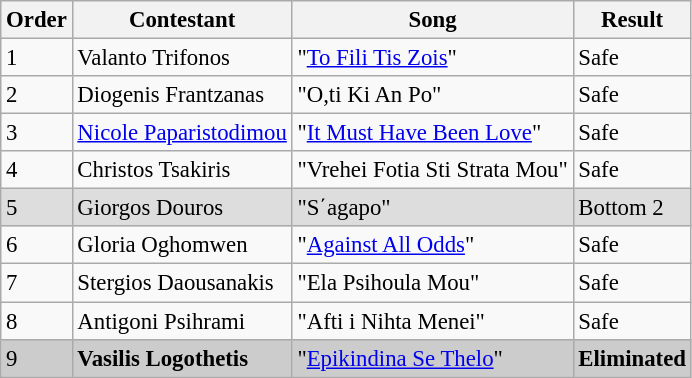<table class="wikitable" style="font-size: 95%;">
<tr>
<th>Order</th>
<th>Contestant</th>
<th>Song</th>
<th>Result</th>
</tr>
<tr>
<td>1</td>
<td>Valanto Trifonos</td>
<td>"<a href='#'>To Fili Tis Zois</a>"</td>
<td>Safe</td>
</tr>
<tr>
<td>2</td>
<td>Diogenis Frantzanas</td>
<td>"O,ti Ki An Po"</td>
<td>Safe</td>
</tr>
<tr>
<td>3</td>
<td><a href='#'>Nicole Paparistodimou</a></td>
<td>"<a href='#'>It Must Have Been Love</a>"</td>
<td>Safe</td>
</tr>
<tr>
<td>4</td>
<td>Christos Tsakiris</td>
<td>"Vrehei Fotia Sti Strata Mou"</td>
<td>Safe</td>
</tr>
<tr style="background:#ddd;">
<td>5</td>
<td>Giorgos Douros</td>
<td>"S΄agapo"</td>
<td>Bottom 2</td>
</tr>
<tr>
<td>6</td>
<td>Gloria Oghomwen</td>
<td>"<a href='#'>Against All Odds</a>"</td>
<td>Safe</td>
</tr>
<tr>
<td>7</td>
<td>Stergios Daousanakis</td>
<td>"Ela Psihoula Mou"</td>
<td>Safe</td>
</tr>
<tr>
<td>8</td>
<td>Antigoni Psihrami</td>
<td>"Afti i Nihta Menei"</td>
<td>Safe</td>
</tr>
<tr style="background:#ccc;">
<td>9</td>
<td><strong>Vasilis Logothetis</strong></td>
<td>"<a href='#'>Epikindina Se Thelo</a>"</td>
<td><strong>Eliminated</strong></td>
</tr>
</table>
